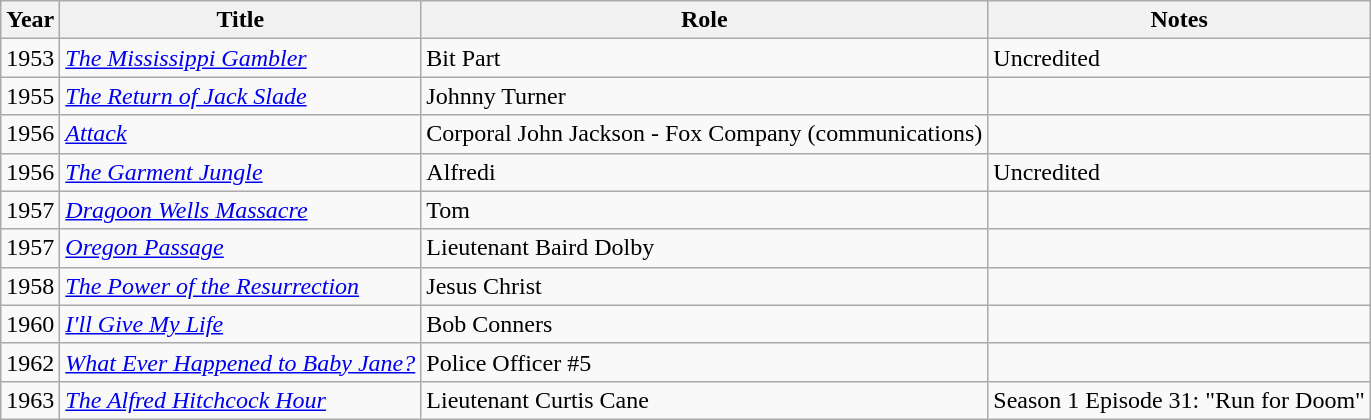<table class="wikitable sortable">
<tr>
<th>Year</th>
<th>Title</th>
<th>Role</th>
<th>Notes</th>
</tr>
<tr>
<td>1953</td>
<td><em><a href='#'>The Mississippi Gambler</a></em></td>
<td>Bit Part</td>
<td>Uncredited</td>
</tr>
<tr>
<td>1955</td>
<td><em><a href='#'>The Return of Jack Slade</a></em></td>
<td>Johnny Turner</td>
<td></td>
</tr>
<tr>
<td>1956</td>
<td><em><a href='#'>Attack</a></em></td>
<td>Corporal John Jackson - Fox Company (communications)</td>
<td></td>
</tr>
<tr>
<td>1956</td>
<td><em><a href='#'>The Garment Jungle</a></em></td>
<td>Alfredi</td>
<td>Uncredited</td>
</tr>
<tr>
<td>1957</td>
<td><em><a href='#'>Dragoon Wells Massacre</a></em></td>
<td>Tom</td>
<td></td>
</tr>
<tr>
<td>1957</td>
<td><em><a href='#'>Oregon Passage</a></em></td>
<td>Lieutenant Baird Dolby</td>
<td></td>
</tr>
<tr>
<td>1958</td>
<td><em><a href='#'>The Power of the Resurrection</a></em></td>
<td>Jesus Christ</td>
<td></td>
</tr>
<tr>
<td>1960</td>
<td><em><a href='#'>I'll Give My Life</a></em></td>
<td>Bob Conners</td>
<td></td>
</tr>
<tr>
<td>1962</td>
<td><em><a href='#'>What Ever Happened to Baby Jane?</a></em></td>
<td>Police Officer #5</td>
<td></td>
</tr>
<tr>
<td>1963</td>
<td><em><a href='#'>The Alfred Hitchcock Hour</a></em></td>
<td>Lieutenant Curtis Cane</td>
<td>Season 1 Episode 31: "Run for Doom"</td>
</tr>
</table>
